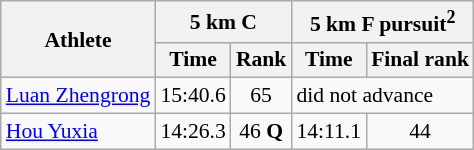<table class="wikitable" border="1" style="font-size:90%">
<tr>
<th rowspan=2>Athlete</th>
<th colspan=2>5 km C</th>
<th colspan=2>5 km F pursuit<sup>2</sup></th>
</tr>
<tr>
<th>Time</th>
<th>Rank</th>
<th>Time</th>
<th>Final rank</th>
</tr>
<tr>
<td><a href='#'>Luan Zhengrong</a></td>
<td align=center>15:40.6</td>
<td align=center>65</td>
<td colspan="2">did not advance</td>
</tr>
<tr>
<td><a href='#'>Hou Yuxia</a></td>
<td align=center>14:26.3</td>
<td align=center>46 <strong>Q</strong></td>
<td align=center>14:11.1</td>
<td align=center>44</td>
</tr>
</table>
